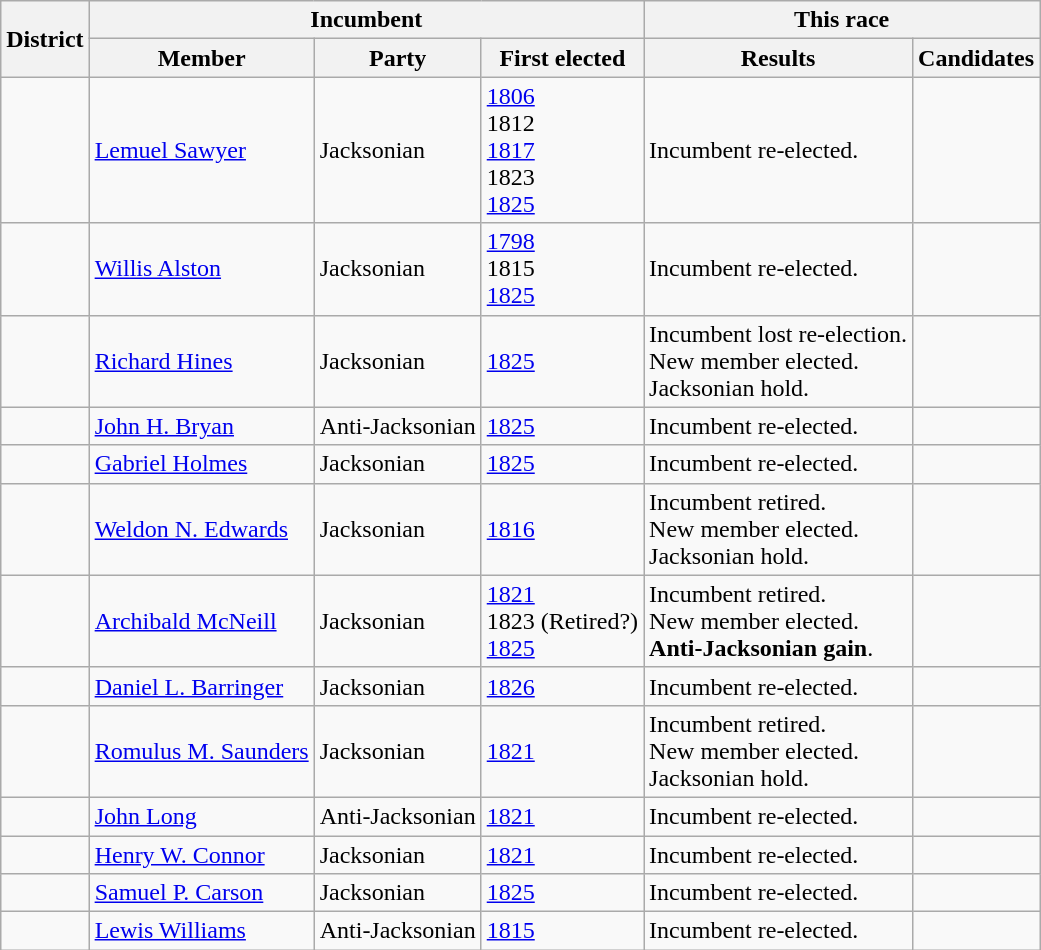<table class=wikitable>
<tr>
<th rowspan=2>District</th>
<th colspan=3>Incumbent</th>
<th colspan=2>This race</th>
</tr>
<tr>
<th>Member</th>
<th>Party</th>
<th>First elected</th>
<th>Results</th>
<th>Candidates</th>
</tr>
<tr>
<td></td>
<td><a href='#'>Lemuel Sawyer</a></td>
<td>Jacksonian</td>
<td><a href='#'>1806</a><br>1812 <br><a href='#'>1817</a><br>1823 <br><a href='#'>1825</a></td>
<td>Incumbent re-elected.</td>
<td nowrap></td>
</tr>
<tr>
<td></td>
<td><a href='#'>Willis Alston</a></td>
<td>Jacksonian</td>
<td><a href='#'>1798</a><br>1815 <br><a href='#'>1825</a></td>
<td>Incumbent re-elected.</td>
<td nowrap></td>
</tr>
<tr>
<td></td>
<td><a href='#'>Richard Hines</a></td>
<td>Jacksonian</td>
<td><a href='#'>1825</a></td>
<td>Incumbent lost re-election.<br>New member elected.<br>Jacksonian hold.</td>
<td nowrap></td>
</tr>
<tr>
<td></td>
<td><a href='#'>John H. Bryan</a></td>
<td>Anti-Jacksonian</td>
<td><a href='#'>1825</a></td>
<td>Incumbent re-elected.</td>
<td nowrap></td>
</tr>
<tr>
<td></td>
<td><a href='#'>Gabriel Holmes</a></td>
<td>Jacksonian</td>
<td><a href='#'>1825</a></td>
<td>Incumbent re-elected.</td>
<td nowrap></td>
</tr>
<tr>
<td></td>
<td><a href='#'>Weldon N. Edwards</a></td>
<td>Jacksonian</td>
<td><a href='#'>1816 </a></td>
<td>Incumbent retired.<br>New member elected.<br>Jacksonian hold.</td>
<td nowrap></td>
</tr>
<tr>
<td></td>
<td><a href='#'>Archibald McNeill</a></td>
<td>Jacksonian</td>
<td><a href='#'>1821</a><br>1823 (Retired?)<br><a href='#'>1825</a></td>
<td>Incumbent retired.<br>New member elected.<br><strong>Anti-Jacksonian gain</strong>.</td>
<td nowrap></td>
</tr>
<tr>
<td></td>
<td><a href='#'>Daniel L. Barringer</a></td>
<td>Jacksonian</td>
<td><a href='#'>1826 </a></td>
<td>Incumbent re-elected.</td>
<td nowrap></td>
</tr>
<tr>
<td></td>
<td><a href='#'>Romulus M. Saunders</a></td>
<td>Jacksonian</td>
<td><a href='#'>1821</a></td>
<td>Incumbent retired.<br>New member elected.<br>Jacksonian hold.</td>
<td nowrap></td>
</tr>
<tr>
<td></td>
<td><a href='#'>John Long</a></td>
<td>Anti-Jacksonian</td>
<td><a href='#'>1821</a></td>
<td>Incumbent re-elected.</td>
<td nowrap></td>
</tr>
<tr>
<td></td>
<td><a href='#'>Henry W. Connor</a></td>
<td>Jacksonian</td>
<td><a href='#'>1821</a></td>
<td>Incumbent re-elected.</td>
<td nowrap></td>
</tr>
<tr>
<td></td>
<td><a href='#'>Samuel P. Carson</a></td>
<td>Jacksonian</td>
<td><a href='#'>1825</a></td>
<td>Incumbent re-elected.</td>
<td nowrap></td>
</tr>
<tr>
<td></td>
<td><a href='#'>Lewis Williams</a></td>
<td>Anti-Jacksonian</td>
<td><a href='#'>1815</a></td>
<td>Incumbent re-elected.</td>
<td nowrap></td>
</tr>
</table>
